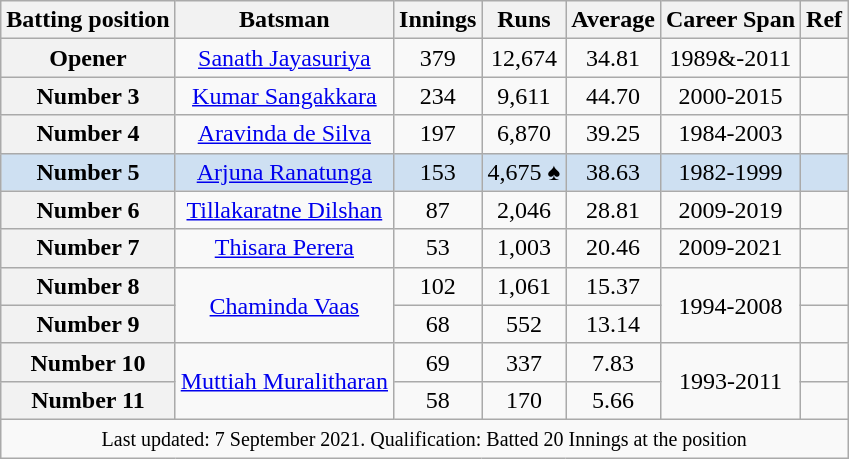<table class="wikitable sortable" style=text-align:center;>
<tr>
<th scope="col">Batting position</th>
<th scope="col">Batsman</th>
<th scope="col">Innings</th>
<th scope="col">Runs</th>
<th scope="col">Average</th>
<th scope="col">Career Span</th>
<th scope="col">Ref</th>
</tr>
<tr>
<th scope=row style=text-align:center;>Opener</th>
<td><a href='#'>Sanath Jayasuriya</a></td>
<td>379</td>
<td>12,674</td>
<td>34.81</td>
<td>1989&-2011</td>
<td></td>
</tr>
<tr>
<th scope=row style=text-align:center;>Number 3</th>
<td><a href='#'>Kumar Sangakkara</a></td>
<td>234</td>
<td>9,611</td>
<td>44.70</td>
<td>2000-2015</td>
<td></td>
</tr>
<tr>
<th scope=row style=text-align:center;>Number 4</th>
<td><a href='#'>Aravinda de Silva</a></td>
<td>197</td>
<td>6,870</td>
<td>39.25</td>
<td>1984-2003</td>
<td></td>
</tr>
<tr bgcolor=#cee0f2>
<th scope="row" style="text-align:center; background:#cee0f2;">Number 5</th>
<td><a href='#'>Arjuna Ranatunga</a></td>
<td>153</td>
<td>4,675 ♠</td>
<td>38.63</td>
<td>1982-1999</td>
<td></td>
</tr>
<tr>
<th scope=row style=text-align:center;>Number 6</th>
<td><a href='#'>Tillakaratne Dilshan</a></td>
<td>87</td>
<td>2,046</td>
<td>28.81</td>
<td>2009-2019</td>
<td></td>
</tr>
<tr>
<th scope=row style=text-align:center;>Number 7</th>
<td><a href='#'>Thisara Perera</a></td>
<td>53</td>
<td>1,003</td>
<td>20.46</td>
<td>2009-2021</td>
<td></td>
</tr>
<tr>
<th scope=row style=text-align:center;>Number 8</th>
<td rowspan=2><a href='#'>Chaminda Vaas</a></td>
<td>102</td>
<td>1,061</td>
<td>15.37</td>
<td rowspan=2>1994-2008</td>
<td></td>
</tr>
<tr>
<th scope=row style=text-align:center;>Number 9</th>
<td>68</td>
<td>552</td>
<td>13.14</td>
<td></td>
</tr>
<tr>
<th scope=row style=text-align:center;>Number 10</th>
<td rowspan=2><a href='#'>Muttiah Muralitharan</a></td>
<td>69</td>
<td>337</td>
<td>7.83</td>
<td rowspan=2>1993-2011</td>
<td></td>
</tr>
<tr>
<th scope="row" style="text-align:center;">Number 11</th>
<td>58</td>
<td>170</td>
<td>5.66</td>
<td></td>
</tr>
<tr>
<td colspan=7><small>Last updated: 7 September 2021. Qualification: Batted 20 Innings at the position</small></td>
</tr>
</table>
